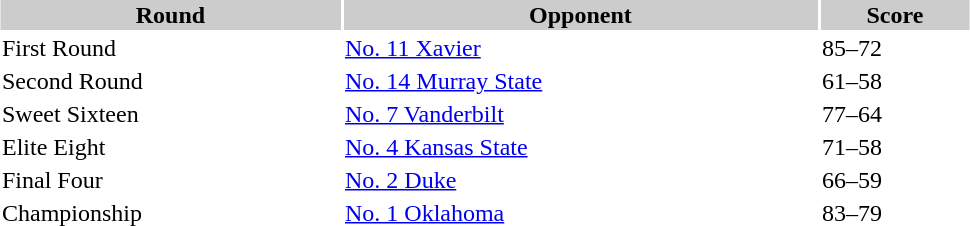<table style="width:650px; border:'1' 'solid' 'gray'; margin:auto;">
<tr>
<th style="background:#ccc;">Round</th>
<th style="background:#ccc;">Opponent</th>
<th style="background:#ccc;">Score</th>
</tr>
<tr>
<td>First Round</td>
<td><a href='#'>No. 11 Xavier</a></td>
<td>85–72</td>
</tr>
<tr>
<td>Second Round</td>
<td><a href='#'>No. 14 Murray State</a></td>
<td>61–58</td>
</tr>
<tr>
<td>Sweet Sixteen</td>
<td><a href='#'>No. 7 Vanderbilt</a></td>
<td>77–64</td>
</tr>
<tr>
<td>Elite Eight</td>
<td><a href='#'>No. 4 Kansas State</a></td>
<td>71–58</td>
</tr>
<tr>
<td>Final Four</td>
<td><a href='#'>No. 2 Duke</a></td>
<td>66–59</td>
</tr>
<tr>
<td>Championship</td>
<td><a href='#'>No. 1 Oklahoma</a></td>
<td>83–79</td>
</tr>
</table>
